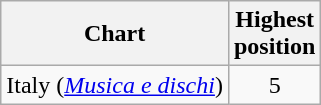<table class="wikitable">
<tr>
<th>Chart</th>
<th>Highest<br>position</th>
</tr>
<tr>
<td>Italy (<em><a href='#'>Musica e dischi</a></em>)</td>
<td style="text-align:center">5</td>
</tr>
</table>
